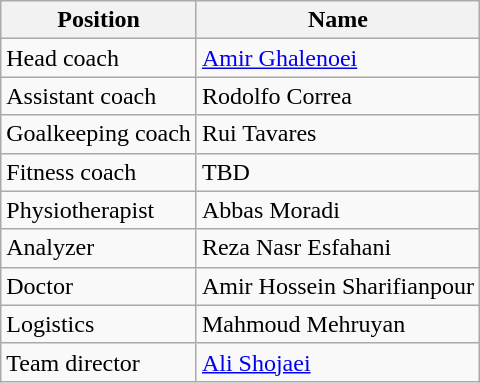<table class="wikitable">
<tr>
<th>Position</th>
<th>Name</th>
</tr>
<tr>
<td>Head coach</td>
<td> <a href='#'>Amir Ghalenoei</a></td>
</tr>
<tr>
<td>Assistant coach</td>
<td> Rodolfo Correa</td>
</tr>
<tr>
<td>Goalkeeping coach</td>
<td> Rui Tavares</td>
</tr>
<tr>
<td>Fitness coach</td>
<td>TBD</td>
</tr>
<tr>
<td>Physiotherapist</td>
<td> Abbas Moradi</td>
</tr>
<tr>
<td>Analyzer</td>
<td> Reza Nasr Esfahani</td>
</tr>
<tr>
<td>Doctor</td>
<td> Amir Hossein Sharifianpour</td>
</tr>
<tr>
<td>Logistics</td>
<td> Mahmoud Mehruyan</td>
</tr>
<tr>
<td>Team director</td>
<td> <a href='#'>Ali Shojaei</a></td>
</tr>
</table>
